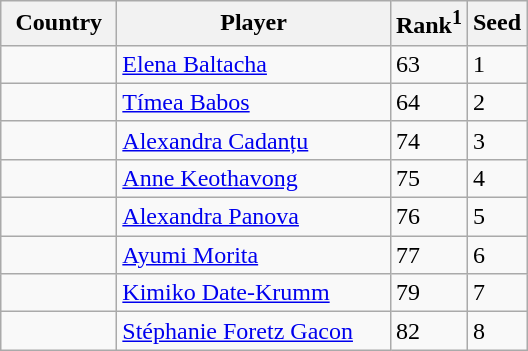<table class="sortable wikitable">
<tr>
<th width="70">Country</th>
<th width="175">Player</th>
<th>Rank<sup>1</sup></th>
<th>Seed</th>
</tr>
<tr>
<td></td>
<td><a href='#'>Elena Baltacha</a></td>
<td>63</td>
<td>1</td>
</tr>
<tr>
<td></td>
<td><a href='#'>Tímea Babos</a></td>
<td>64</td>
<td>2</td>
</tr>
<tr>
<td></td>
<td><a href='#'>Alexandra Cadanțu</a></td>
<td>74</td>
<td>3</td>
</tr>
<tr>
<td></td>
<td><a href='#'>Anne Keothavong</a></td>
<td>75</td>
<td>4</td>
</tr>
<tr>
<td></td>
<td><a href='#'>Alexandra Panova</a></td>
<td>76</td>
<td>5</td>
</tr>
<tr>
<td></td>
<td><a href='#'>Ayumi Morita</a></td>
<td>77</td>
<td>6</td>
</tr>
<tr>
<td></td>
<td><a href='#'>Kimiko Date-Krumm</a></td>
<td>79</td>
<td>7</td>
</tr>
<tr>
<td></td>
<td><a href='#'>Stéphanie Foretz Gacon</a></td>
<td>82</td>
<td>8</td>
</tr>
</table>
